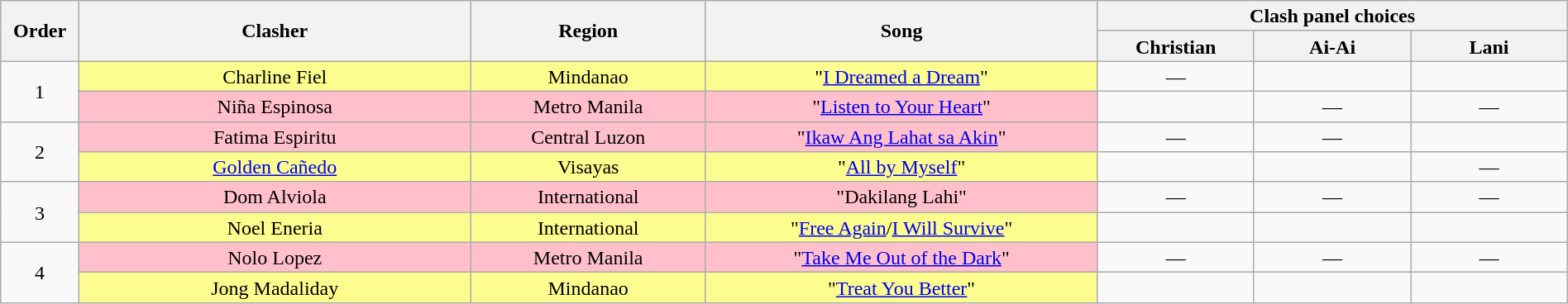<table class="wikitable" style="text-align:center; line-height:17px; width:100%;">
<tr>
<th rowspan="2" width="5%">Order</th>
<th rowspan="2" width="25%">Clasher</th>
<th rowspan="2">Region</th>
<th rowspan="2" width="25%">Song</th>
<th colspan="3" width="30%">Clash panel choices</th>
</tr>
<tr>
<th width="10%">Christian</th>
<th width="10%">Ai-Ai</th>
<th width="10%">Lani</th>
</tr>
<tr>
<td rowspan="2">1</td>
<td style="background:#fdfc8f;">Charline Fiel</td>
<td style="background:#fdfc8f;">Mindanao</td>
<td style="background:#fdfc8f;">"<a href='#'>I Dreamed a Dream</a>"</td>
<td>—</td>
<td><strong></strong></td>
<td><strong></strong></td>
</tr>
<tr>
<td style="background:pink;">Niña Espinosa</td>
<td style="background:pink;">Metro Manila</td>
<td style="background:pink;">"<a href='#'>Listen to Your Heart</a>"</td>
<td><strong></strong></td>
<td>—</td>
<td>—</td>
</tr>
<tr>
<td rowspan="2">2</td>
<td style="background:pink;">Fatima Espiritu</td>
<td style="background:pink;">Central Luzon</td>
<td style="background:pink;">"<a href='#'>Ikaw Ang Lahat sa Akin</a>"</td>
<td>—</td>
<td>—</td>
<td><strong></strong></td>
</tr>
<tr>
<td style="background:#fdfc8f;"><a href='#'>Golden Cañedo</a></td>
<td style="background:#fdfc8f;">Visayas</td>
<td style="background:#fdfc8f;">"<a href='#'>All by Myself</a>"</td>
<td><strong></strong></td>
<td><strong></strong></td>
<td>—</td>
</tr>
<tr>
<td rowspan="2">3</td>
<td style="background:pink;">Dom Alviola</td>
<td style="background:pink;">International</td>
<td style="background:pink;">"Dakilang Lahi"</td>
<td>—</td>
<td>—</td>
<td>—</td>
</tr>
<tr>
<td style="background:#fdfc8f;">Noel Eneria</td>
<td style="background:#fdfc8f;">International</td>
<td style="background:#fdfc8f;">"<a href='#'>Free Again</a>/<a href='#'>I Will Survive</a>"</td>
<td><strong></strong></td>
<td><strong></strong></td>
<td><strong></strong></td>
</tr>
<tr>
<td rowspan="2">4</td>
<td style="background:pink;">Nolo Lopez</td>
<td style="background:pink;">Metro Manila</td>
<td style="background:pink;">"<a href='#'>Take Me Out of the Dark</a>"</td>
<td>—</td>
<td>—</td>
<td>—</td>
</tr>
<tr>
<td style="background:#fdfc8f;">Jong Madaliday</td>
<td style="background:#fdfc8f;">Mindanao</td>
<td style="background:#fdfc8f;">"<a href='#'>Treat You Better</a>"</td>
<td><strong></strong></td>
<td><strong></strong></td>
<td><strong></strong></td>
</tr>
</table>
